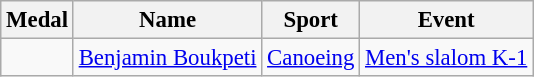<table class="wikitable sortable" style="font-size:95%">
<tr>
<th>Medal</th>
<th>Name</th>
<th>Sport</th>
<th>Event</th>
</tr>
<tr>
<td></td>
<td><a href='#'>Benjamin Boukpeti</a></td>
<td><a href='#'>Canoeing</a></td>
<td><a href='#'>Men's slalom K-1</a></td>
</tr>
</table>
